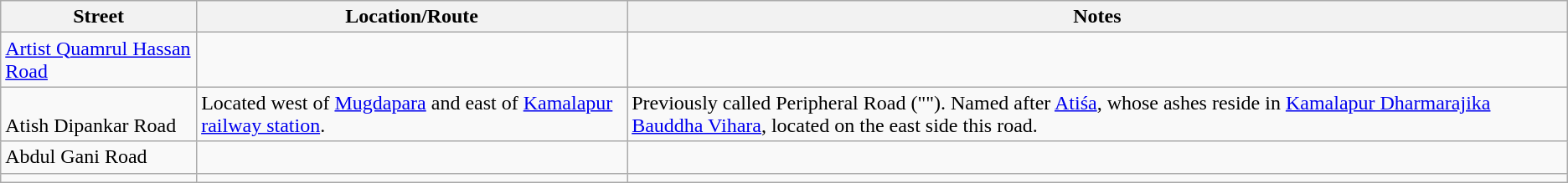<table class="wikitable">
<tr>
<th>Street</th>
<th>Location/Route</th>
<th>Notes</th>
</tr>
<tr>
<td><a href='#'>Artist Quamrul Hassan Road</a></td>
<td></td>
<td></td>
</tr>
<tr>
<td><br>Atish Dipankar Road</td>
<td>Located west of <a href='#'>Mugdapara</a> and east of <a href='#'>Kamalapur railway station</a>.</td>
<td>Previously called Peripheral Road (""). Named after <a href='#'>Atiśa</a>, whose ashes reside in <a href='#'>Kamalapur Dharmarajika Bauddha Vihara</a>, located on the east side this road.</td>
</tr>
<tr>
<td>Abdul Gani Road</td>
<td></td>
<td></td>
</tr>
<tr>
<td></td>
<td></td>
<td></td>
</tr>
</table>
